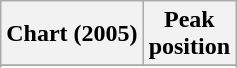<table class="wikitable sortable plainrowheaders" style="text-align:center">
<tr>
<th>Chart (2005)</th>
<th>Peak<br>position</th>
</tr>
<tr>
</tr>
<tr>
</tr>
<tr>
</tr>
<tr>
</tr>
<tr>
</tr>
<tr>
</tr>
<tr>
</tr>
<tr>
</tr>
<tr>
</tr>
</table>
